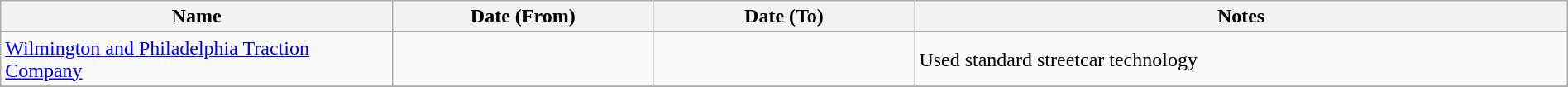<table class="wikitable sortable" width=100%>
<tr>
<th width=15%>Name</th>
<th width=10%>Date (From)</th>
<th width=10%>Date (To)</th>
<th class="unsortable" width=25%>Notes</th>
</tr>
<tr>
<td><a href='#'>Wilmington and Philadelphia Traction Company</a></td>
<td></td>
<td></td>
<td>Used standard streetcar technology</td>
</tr>
<tr>
</tr>
</table>
